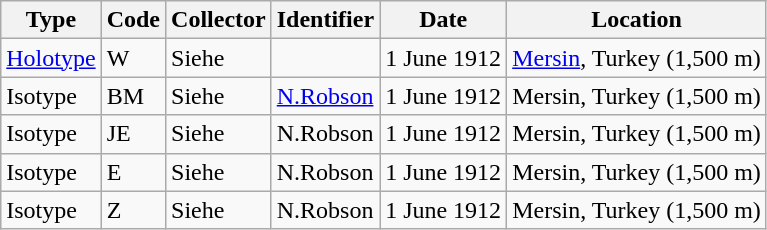<table class="wikitable">
<tr>
<th>Type</th>
<th>Code</th>
<th>Collector</th>
<th>Identifier</th>
<th>Date</th>
<th>Location</th>
</tr>
<tr>
<td><a href='#'>Holotype</a></td>
<td>W</td>
<td>Siehe</td>
<td></td>
<td>1 June 1912</td>
<td><a href='#'>Mersin</a>, Turkey (1,500 m)</td>
</tr>
<tr>
<td>Isotype</td>
<td>BM</td>
<td>Siehe</td>
<td><a href='#'>N.Robson</a></td>
<td>1 June 1912</td>
<td>Mersin, Turkey (1,500 m)</td>
</tr>
<tr>
<td>Isotype</td>
<td>JE</td>
<td>Siehe</td>
<td>N.Robson</td>
<td>1 June 1912</td>
<td>Mersin, Turkey (1,500 m)</td>
</tr>
<tr>
<td>Isotype</td>
<td>E</td>
<td>Siehe</td>
<td>N.Robson</td>
<td>1 June 1912</td>
<td>Mersin, Turkey (1,500 m)</td>
</tr>
<tr>
<td>Isotype</td>
<td>Z</td>
<td>Siehe</td>
<td>N.Robson</td>
<td>1 June 1912</td>
<td>Mersin, Turkey (1,500 m)</td>
</tr>
</table>
